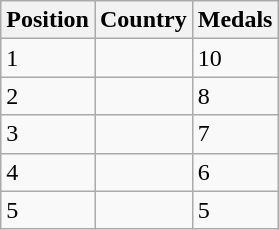<table class=wikitable style="font-size: 100%">
<tr>
<th>Position</th>
<th>Country</th>
<th>Medals</th>
</tr>
<tr>
<td>1</td>
<td></td>
<td>10</td>
</tr>
<tr>
<td>2</td>
<td></td>
<td>8</td>
</tr>
<tr>
<td>3</td>
<td></td>
<td>7</td>
</tr>
<tr>
<td>4</td>
<td></td>
<td>6</td>
</tr>
<tr>
<td>5</td>
<td></td>
<td>5</td>
</tr>
</table>
